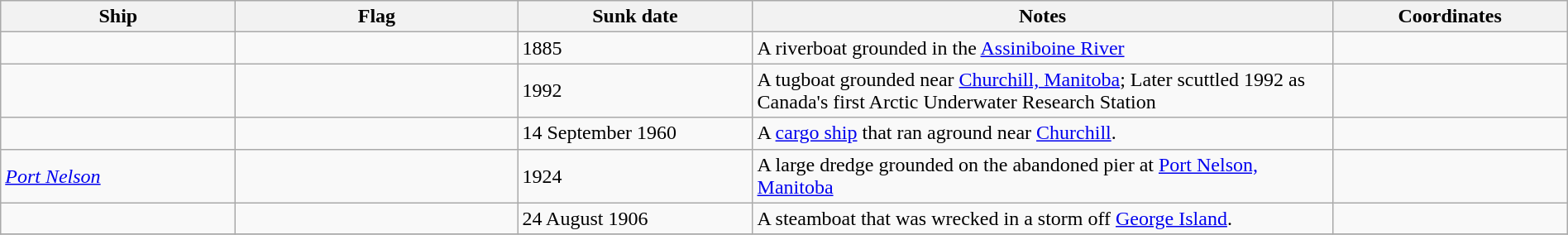<table class=wikitable | style = "width:100%">
<tr>
<th style="width:15%">Ship</th>
<th style="width:18%">Flag</th>
<th style="width:15%">Sunk date</th>
<th style="width:37%">Notes</th>
<th style="width:15%">Coordinates</th>
</tr>
<tr>
<td></td>
<td></td>
<td>1885</td>
<td>A riverboat grounded in the <a href='#'>Assiniboine River</a></td>
<td></td>
</tr>
<tr>
<td></td>
<td></td>
<td>1992</td>
<td>A tugboat grounded near <a href='#'>Churchill, Manitoba</a>; Later scuttled 1992 as Canada's first Arctic Underwater Research Station</td>
<td></td>
</tr>
<tr>
<td></td>
<td></td>
<td>14 September 1960</td>
<td>A <a href='#'>cargo ship</a> that ran aground near <a href='#'>Churchill</a>.</td>
<td></td>
</tr>
<tr>
<td><a href='#'><em>Port Nelson</em></a></td>
<td></td>
<td>1924</td>
<td>A large dredge grounded on the abandoned pier at <a href='#'>Port Nelson, Manitoba</a></td>
<td></td>
</tr>
<tr>
<td></td>
<td></td>
<td>24 August 1906</td>
<td>A steamboat that was wrecked in a storm off <a href='#'>George Island</a>.</td>
<td></td>
</tr>
<tr>
</tr>
</table>
